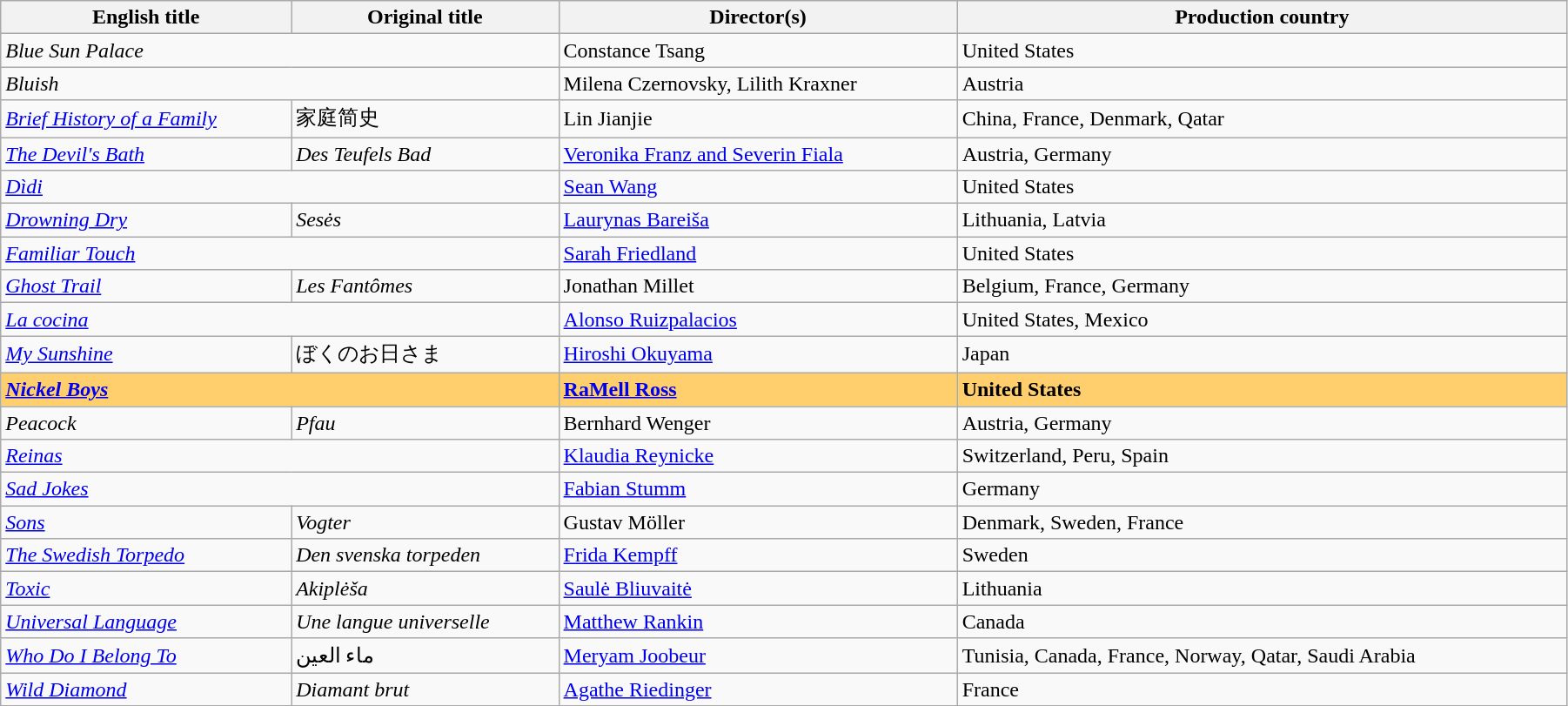<table class="wikitable" style="width:95%; margin-bottom:2px">
<tr>
<th>English title</th>
<th>Original title</th>
<th>Director(s)</th>
<th>Production country</th>
</tr>
<tr>
<td colspan="2"><em>Blue Sun Palace</em></td>
<td>Constance Tsang</td>
<td>United States</td>
</tr>
<tr>
<td colspan="2"><em>Bluish</em></td>
<td>Milena Czernovsky, Lilith Kraxner</td>
<td>Austria</td>
</tr>
<tr>
<td><em><a href='#'>Brief History of a Family</a></em></td>
<td>家庭简史</td>
<td>Lin Jianjie</td>
<td>China, France, Denmark, Qatar</td>
</tr>
<tr>
<td><em><a href='#'>The Devil's Bath</a></em></td>
<td><em>Des Teufels Bad</em></td>
<td><a href='#'>Veronika Franz and Severin Fiala</a></td>
<td>Austria, Germany</td>
</tr>
<tr>
<td colspan="2"><em><a href='#'>Dìdi</a></em></td>
<td><a href='#'>Sean Wang</a></td>
<td>United States</td>
</tr>
<tr>
<td><em><a href='#'>Drowning Dry</a></em></td>
<td><em>Sesės</em></td>
<td><a href='#'>Laurynas Bareiša</a></td>
<td>Lithuania, Latvia</td>
</tr>
<tr>
<td colspan="2"><em><a href='#'>Familiar Touch</a></em></td>
<td><a href='#'>Sarah Friedland</a></td>
<td>United States</td>
</tr>
<tr>
<td><em><a href='#'>Ghost Trail</a></em></td>
<td><em>Les Fantômes</em></td>
<td>Jonathan Millet</td>
<td>Belgium, France, Germany</td>
</tr>
<tr>
<td colspan="2"><em><a href='#'>La cocina</a></em></td>
<td><a href='#'>Alonso Ruizpalacios</a></td>
<td>United States, Mexico</td>
</tr>
<tr>
<td><em><a href='#'>My Sunshine</a></em></td>
<td>ぼくのお日さま</td>
<td><a href='#'>Hiroshi Okuyama</a></td>
<td>Japan</td>
</tr>
<tr style="background:#ffcf6d;font-weight: bold;">
<td colspan="2"><em><a href='#'>Nickel Boys</a></em></td>
<td><a href='#'>RaMell Ross</a></td>
<td>United States</td>
</tr>
<tr>
<td><em>Peacock</em></td>
<td><em>Pfau</em></td>
<td>Bernhard Wenger</td>
<td>Austria, Germany</td>
</tr>
<tr>
<td colspan="2"><em><a href='#'>Reinas</a></em></td>
<td><a href='#'>Klaudia Reynicke</a></td>
<td>Switzerland, Peru, Spain</td>
</tr>
<tr>
<td colspan="2"><em><a href='#'>Sad Jokes</a></em></td>
<td><a href='#'>Fabian Stumm</a></td>
<td>Germany</td>
</tr>
<tr>
<td><em><a href='#'>Sons</a></em></td>
<td><em>Vogter</em></td>
<td>Gustav Möller</td>
<td>Denmark, Sweden, France</td>
</tr>
<tr>
<td><em><a href='#'>The Swedish Torpedo</a></em></td>
<td><em>Den svenska torpeden</em></td>
<td><a href='#'>Frida Kempff</a></td>
<td>Sweden</td>
</tr>
<tr>
<td><em><a href='#'>Toxic</a></em></td>
<td><em>Akiplėša</em></td>
<td><a href='#'>Saulė Bliuvaitė</a></td>
<td>Lithuania</td>
</tr>
<tr>
<td><em><a href='#'>Universal Language</a></em></td>
<td><em>Une langue universelle</em></td>
<td><a href='#'>Matthew Rankin</a></td>
<td>Canada</td>
</tr>
<tr>
<td><em><a href='#'>Who Do I Belong To</a></em></td>
<td>ماء العين</td>
<td><a href='#'>Meryam Joobeur</a></td>
<td>Tunisia, Canada, France, Norway, Qatar, Saudi Arabia</td>
</tr>
<tr>
<td><em><a href='#'>Wild Diamond</a></em></td>
<td><em>Diamant brut</em></td>
<td><a href='#'>Agathe Riedinger</a></td>
<td>France</td>
</tr>
</table>
